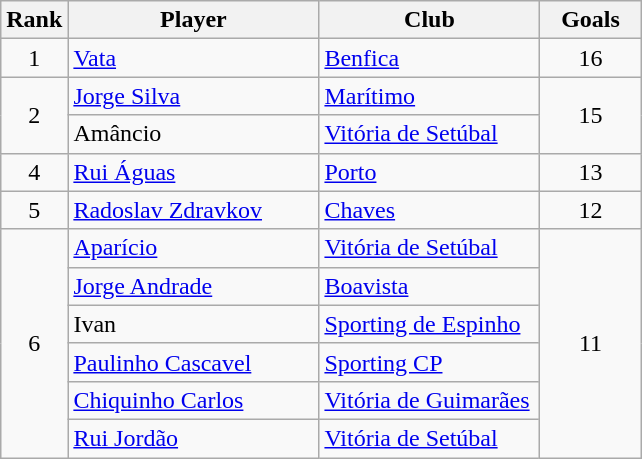<table class="wikitable" style="margin-right: 0;">
<tr text-align:center;">
<th style="width:35px;">Rank</th>
<th style="width:160px;">Player</th>
<th style="width:140px;">Club</th>
<th style="width:60px;">Goals</th>
</tr>
<tr>
<td style="text-align:center;">1</td>
<td> <a href='#'>Vata</a></td>
<td><a href='#'>Benfica</a></td>
<td style="text-align:center;">16</td>
</tr>
<tr>
<td rowspan="2" style="text-align:center;">2</td>
<td> <a href='#'>Jorge Silva</a></td>
<td><a href='#'>Marítimo</a></td>
<td rowspan="2" style="text-align:center;">15</td>
</tr>
<tr>
<td> Amâncio</td>
<td><a href='#'>Vitória de Setúbal</a></td>
</tr>
<tr>
<td style="text-align:center;">4</td>
<td> <a href='#'>Rui Águas</a></td>
<td><a href='#'>Porto</a></td>
<td style="text-align:center;">13</td>
</tr>
<tr>
<td style="text-align:center;">5</td>
<td> <a href='#'>Radoslav Zdravkov</a></td>
<td><a href='#'>Chaves</a></td>
<td style="text-align:center;">12</td>
</tr>
<tr>
<td rowspan="6" style="text-align:center;">6</td>
<td> <a href='#'>Aparício</a></td>
<td><a href='#'>Vitória de Setúbal</a></td>
<td rowspan="6" style="text-align:center;">11</td>
</tr>
<tr>
<td> <a href='#'>Jorge Andrade</a></td>
<td><a href='#'>Boavista</a></td>
</tr>
<tr>
<td> Ivan</td>
<td><a href='#'>Sporting de Espinho</a></td>
</tr>
<tr>
<td> <a href='#'>Paulinho Cascavel</a></td>
<td><a href='#'>Sporting CP</a></td>
</tr>
<tr>
<td> <a href='#'>Chiquinho Carlos</a></td>
<td><a href='#'>Vitória de Guimarães</a></td>
</tr>
<tr>
<td> <a href='#'>Rui Jordão</a></td>
<td><a href='#'>Vitória de Setúbal</a></td>
</tr>
</table>
